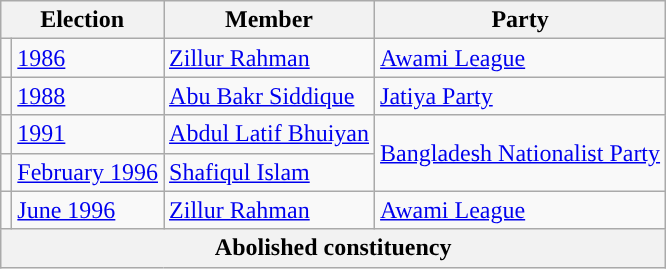<table class="wikitable">
<tr>
<th colspan="2">Election</th>
<th>Member</th>
<th>Party</th>
</tr>
<tr>
<td style="background-color:"></td>
<td><a href='#'>1986</a></td>
<td><a href='#'>Zillur Rahman</a></td>
<td><a href='#'>Awami League</a></td>
</tr>
<tr>
<td style="background-color:"></td>
<td><a href='#'>1988</a></td>
<td><a href='#'>Abu Bakr Siddique</a></td>
<td><a href='#'>Jatiya Party</a></td>
</tr>
<tr>
<td style="background-color:"></td>
<td><a href='#'>1991</a></td>
<td><a href='#'>Abdul Latif Bhuiyan</a></td>
<td rowspan="2"><a href='#'>Bangladesh Nationalist Party</a></td>
</tr>
<tr>
<td style="background-color:"></td>
<td><a href='#'>February 1996</a></td>
<td><a href='#'>Shafiqul Islam</a></td>
</tr>
<tr>
<td style="background-color:"></td>
<td><a href='#'>June 1996</a></td>
<td><a href='#'>Zillur Rahman</a></td>
<td><a href='#'>Awami League</a></td>
</tr>
<tr>
<th colspan="4">Abolished constituency</th>
</tr>
</table>
